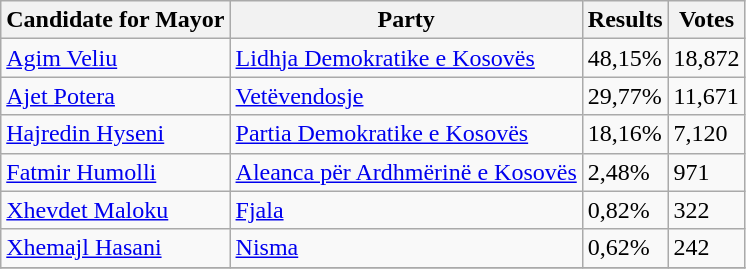<table class=wikitable>
<tr>
<th>Candidate for Mayor</th>
<th>Party</th>
<th>Results</th>
<th>Votes</th>
</tr>
<tr>
<td><a href='#'>Agim Veliu</a></td>
<td><a href='#'>Lidhja Demokratike e Kosovës</a></td>
<td>48,15%</td>
<td>18,872</td>
</tr>
<tr>
<td><a href='#'>Ajet Potera</a></td>
<td><a href='#'>Vetëvendosje</a></td>
<td>29,77%</td>
<td>11,671</td>
</tr>
<tr>
<td><a href='#'>Hajredin Hyseni</a></td>
<td><a href='#'>Partia Demokratike e Kosovës</a></td>
<td>18,16%</td>
<td>7,120</td>
</tr>
<tr>
<td><a href='#'>Fatmir Humolli</a></td>
<td><a href='#'>Aleanca për Ardhmërinë e Kosovës</a></td>
<td>2,48%</td>
<td>971</td>
</tr>
<tr>
<td><a href='#'>Xhevdet Maloku</a></td>
<td><a href='#'>Fjala</a></td>
<td>0,82%</td>
<td>322</td>
</tr>
<tr>
<td><a href='#'>Xhemajl Hasani</a></td>
<td><a href='#'>Nisma</a></td>
<td>0,62%</td>
<td>242</td>
</tr>
<tr>
</tr>
</table>
